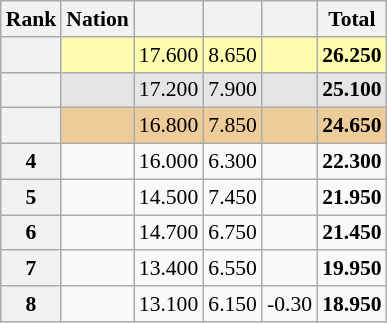<table class="wikitable sortable" style="text-align:center; font-size:90%">
<tr>
<th scope="col">Rank</th>
<th scope="col">Nation</th>
<th scope="col"></th>
<th scope="col"></th>
<th scope="col"></th>
<th scope="col">Total</th>
</tr>
<tr bgcolor="fffcaf">
<th scope="row"></th>
<td align="left"></td>
<td>17.600</td>
<td>8.650</td>
<td></td>
<td><strong>26.250</strong></td>
</tr>
<tr bgcolor="e5e5e5">
<th scope="row"></th>
<td align="left"></td>
<td>17.200</td>
<td>7.900</td>
<td></td>
<td><strong>25.100</strong></td>
</tr>
<tr bgcolor="eecc99">
<th scope="row"></th>
<td align="left"></td>
<td>16.800</td>
<td>7.850</td>
<td></td>
<td><strong>24.650</strong></td>
</tr>
<tr>
<th scope="row">4</th>
<td align="left"></td>
<td>16.000</td>
<td>6.300</td>
<td></td>
<td><strong>22.300</strong></td>
</tr>
<tr>
<th scope="row">5</th>
<td align="left"></td>
<td>14.500</td>
<td>7.450</td>
<td></td>
<td><strong>21.950</strong></td>
</tr>
<tr>
<th scope="row">6</th>
<td align="left"></td>
<td>14.700</td>
<td>6.750</td>
<td></td>
<td><strong>21.450</strong></td>
</tr>
<tr>
<th scope="row">7</th>
<td align="left"></td>
<td>13.400</td>
<td>6.550</td>
<td></td>
<td><strong>19.950</strong></td>
</tr>
<tr>
<th scope="row">8</th>
<td align="left"></td>
<td>13.100</td>
<td>6.150</td>
<td>-0.30</td>
<td><strong>18.950</strong></td>
</tr>
</table>
